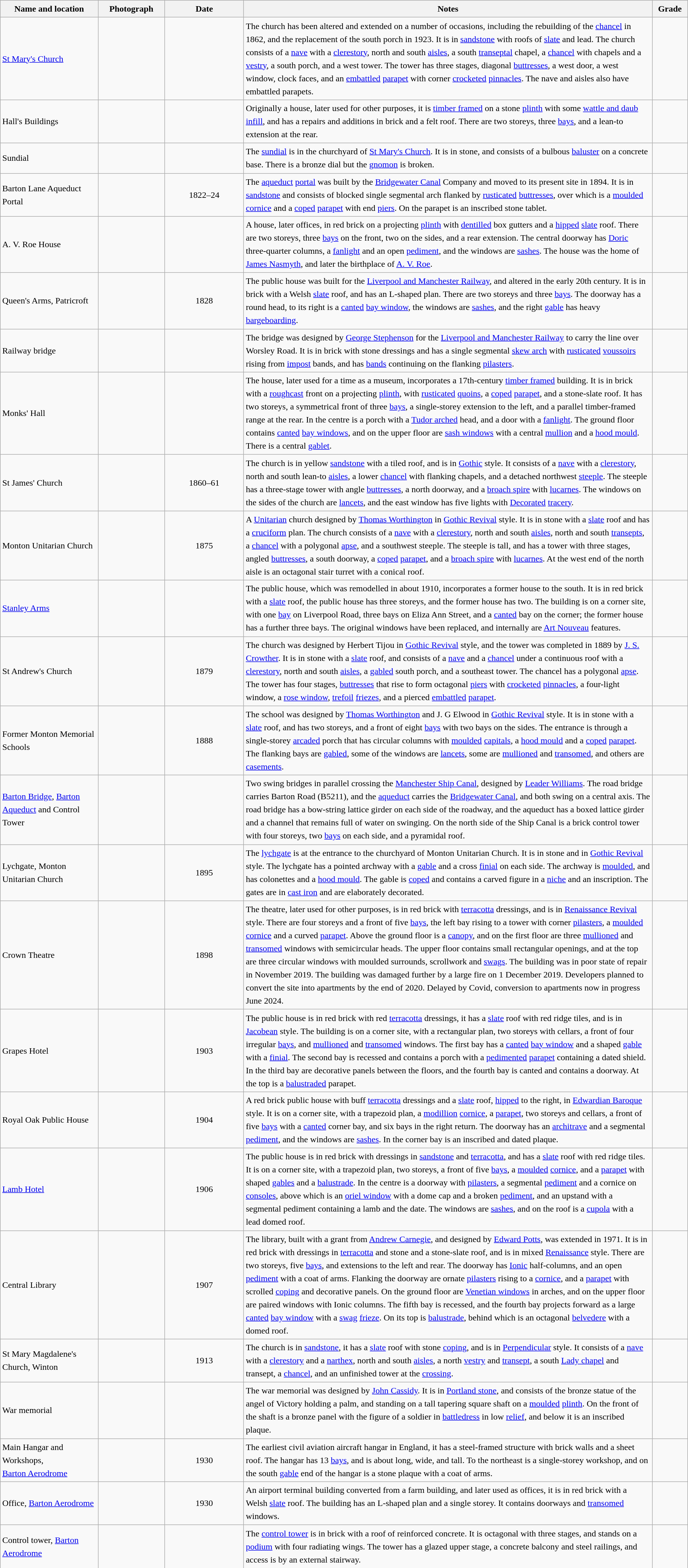<table class="wikitable sortable plainrowheaders" style="width:100%; border:0; text-align:left; line-height:150%;">
<tr>
<th scope="col"  style="width:150px">Name and location</th>
<th scope="col"  style="width:100px" class="unsortable">Photograph</th>
<th scope="col"  style="width:120px">Date</th>
<th scope="col"  style="width:650px" class="unsortable">Notes</th>
<th scope="col"  style="width:50px">Grade</th>
</tr>
<tr>
<td><a href='#'>St Mary's Church</a><br><small></small></td>
<td></td>
<td align="center"></td>
<td>The church has been altered and extended on a number of occasions, including the rebuilding of the <a href='#'>chancel</a> in 1862, and the replacement of the south porch in 1923. It is in <a href='#'>sandstone</a> with roofs of <a href='#'>slate</a> and lead. The church consists of a <a href='#'>nave</a> with a <a href='#'>clerestory</a>, north and south <a href='#'>aisles</a>, a south <a href='#'>transeptal</a> chapel, a <a href='#'>chancel</a> with chapels and a <a href='#'>vestry</a>, a south porch, and a west tower. The tower has three stages, diagonal <a href='#'>buttresses</a>, a west door, a west window, clock faces, and an <a href='#'>embattled</a> <a href='#'>parapet</a> with corner <a href='#'>crocketed</a> <a href='#'>pinnacles</a>. The nave and aisles also have embattled parapets.</td>
<td align="center" ></td>
</tr>
<tr>
<td>Hall's Buildings<br><small></small></td>
<td></td>
<td align="center"></td>
<td>Originally a house, later used for other purposes, it is <a href='#'>timber framed</a> on a stone <a href='#'>plinth</a> with some <a href='#'>wattle and daub</a> <a href='#'>infill</a>, and has a repairs and additions in brick and a felt roof. There are two storeys, three <a href='#'>bays</a>, and a lean-to extension at the rear.</td>
<td align="center" ></td>
</tr>
<tr>
<td>Sundial<br><small></small></td>
<td></td>
<td align="center"></td>
<td>The <a href='#'>sundial</a> is in the churchyard of <a href='#'>St Mary's Church</a>. It is in stone, and consists of a bulbous <a href='#'>baluster</a> on a concrete base. There is a bronze dial but the <a href='#'>gnomon</a> is broken.</td>
<td align="center" ></td>
</tr>
<tr>
<td>Barton Lane Aqueduct Portal<br><small></small></td>
<td></td>
<td align="center">1822–24</td>
<td>The <a href='#'>aqueduct</a> <a href='#'>portal</a> was built by the <a href='#'>Bridgewater Canal</a> Company and moved to its present site in 1894. It is in <a href='#'>sandstone</a> and consists of blocked single segmental arch flanked by <a href='#'>rusticated</a> <a href='#'>buttresses</a>, over which is a <a href='#'>moulded</a> <a href='#'>cornice</a> and a <a href='#'>coped</a> <a href='#'>parapet</a> with end <a href='#'>piers</a>. On the parapet is an inscribed stone tablet.</td>
<td align="center" ></td>
</tr>
<tr>
<td>A. V. Roe House<br><small></small></td>
<td></td>
<td align="center"></td>
<td>A house, later offices, in red brick on a projecting <a href='#'>plinth</a> with <a href='#'>dentilled</a> box gutters and a <a href='#'>hipped</a> <a href='#'>slate</a> roof. There are two storeys, three <a href='#'>bays</a> on the front, two on the sides, and a rear extension. The central doorway has <a href='#'>Doric</a> three-quarter columns, a <a href='#'>fanlight</a> and an open <a href='#'>pediment</a>, and the windows are <a href='#'>sashes</a>. The house was the home of <a href='#'>James Nasmyth</a>, and later the birthplace of <a href='#'>A. V. Roe</a>.</td>
<td align="center" ></td>
</tr>
<tr>
<td>Queen's Arms, Patricroft<br><small></small></td>
<td></td>
<td align="center">1828</td>
<td>The public house was built for the <a href='#'>Liverpool and Manchester Railway</a>, and altered in the early 20th century. It is in brick with a Welsh <a href='#'>slate</a> roof, and has an L-shaped plan. There are two storeys and three <a href='#'>bays</a>. The doorway has a round head, to its right is a <a href='#'>canted</a> <a href='#'>bay window</a>, the windows are <a href='#'>sashes</a>, and the right <a href='#'>gable</a> has heavy <a href='#'>bargeboarding</a>.</td>
<td align="center" ></td>
</tr>
<tr>
<td>Railway bridge<br><small></small></td>
<td></td>
<td align="center"></td>
<td>The bridge was designed by <a href='#'>George Stephenson</a> for the <a href='#'>Liverpool and Manchester Railway</a> to carry the line over Worsley Road. It is in brick with stone dressings and has a single segmental <a href='#'>skew arch</a> with <a href='#'>rusticated</a> <a href='#'>voussoirs</a> rising from <a href='#'>impost</a> bands, and has <a href='#'>bands</a> continuing on the flanking <a href='#'>pilasters</a>.</td>
<td align="center" ></td>
</tr>
<tr>
<td>Monks' Hall<br><small></small></td>
<td></td>
<td align="center"></td>
<td>The house, later used for a time as a museum, incorporates a 17th-century <a href='#'>timber framed</a> building. It is in brick with a <a href='#'>roughcast</a> front on a projecting <a href='#'>plinth</a>, with <a href='#'>rusticated</a> <a href='#'>quoins</a>, a <a href='#'>coped</a> <a href='#'>parapet</a>, and a stone-slate roof. It has two storeys, a symmetrical front of three <a href='#'>bays</a>, a single-storey extension to the left, and a parallel timber-framed range at the rear. In the centre is a porch with a <a href='#'>Tudor arched</a> head, and a door with a <a href='#'>fanlight</a>. The ground floor contains <a href='#'>canted</a> <a href='#'>bay windows</a>, and on the upper floor are <a href='#'>sash windows</a> with a central <a href='#'>mullion</a> and a <a href='#'>hood mould</a>. There is a central <a href='#'>gablet</a>.</td>
<td align="center" ></td>
</tr>
<tr>
<td>St James' Church<br><small></small></td>
<td></td>
<td align="center">1860–61</td>
<td>The church is in yellow <a href='#'>sandstone</a> with a tiled roof, and is in <a href='#'>Gothic</a> style. It consists of a <a href='#'>nave</a> with a <a href='#'>clerestory</a>, north and south lean-to <a href='#'>aisles</a>, a lower <a href='#'>chancel</a> with flanking chapels, and a detached northwest <a href='#'>steeple</a>. The steeple has a three-stage tower with angle <a href='#'>buttresses</a>, a north doorway, and a <a href='#'>broach spire</a> with <a href='#'>lucarnes</a>. The windows on the sides of the church are <a href='#'>lancets</a>, and the east window has five lights with <a href='#'>Decorated</a> <a href='#'>tracery</a>.</td>
<td align="center" ></td>
</tr>
<tr>
<td>Monton Unitarian Church<br><small></small></td>
<td></td>
<td align="center">1875</td>
<td>A <a href='#'>Unitarian</a> church designed by <a href='#'>Thomas Worthington</a> in <a href='#'>Gothic Revival</a> style. It is in stone with a <a href='#'>slate</a> roof and has a <a href='#'>cruciform</a> plan. The church consists of a <a href='#'>nave</a> with a <a href='#'>clerestory</a>, north and south <a href='#'>aisles</a>, north and south <a href='#'>transepts</a>, a <a href='#'>chancel</a> with a polygonal <a href='#'>apse</a>, and a southwest steeple. The steeple is  tall, and has a tower with three stages, angled <a href='#'>buttresses</a>, a south doorway, a <a href='#'>coped</a> <a href='#'>parapet</a>, and a <a href='#'>broach spire</a> with <a href='#'>lucarnes</a>. At the west end of the north aisle is an octagonal stair turret with a conical roof.</td>
<td align="center" ></td>
</tr>
<tr>
<td><a href='#'>Stanley Arms</a><br><small></small></td>
<td></td>
<td align="center"></td>
<td>The public house, which was remodelled in about 1910, incorporates a former house to the south. It is in red brick with a <a href='#'>slate</a> roof, the public house has three storeys, and the former house has two. The building is on a corner site, with one <a href='#'>bay</a> on Liverpool Road, three bays on Eliza Ann Street, and a <a href='#'>canted</a> bay on the corner; the former house has a further three bays. The original windows have been replaced, and internally are <a href='#'>Art Nouveau</a> features.</td>
<td align="center" ></td>
</tr>
<tr>
<td>St Andrew's Church<br><small></small></td>
<td></td>
<td align="center">1879</td>
<td>The church was designed by Herbert Tijou in <a href='#'>Gothic Revival</a> style, and the tower was completed in 1889 by <a href='#'>J. S. Crowther</a>. It is in stone with a <a href='#'>slate</a> roof, and consists of a <a href='#'>nave</a> and a <a href='#'>chancel</a> under a continuous roof with a <a href='#'>clerestory</a>, north and south <a href='#'>aisles</a>, a <a href='#'>gabled</a> south porch, and a southeast tower. The chancel has a polygonal <a href='#'>apse</a>. The tower has four stages, <a href='#'>buttresses</a> that rise to form octagonal <a href='#'>piers</a> with <a href='#'>crocketed</a> <a href='#'>pinnacles</a>, a four-light window, a <a href='#'>rose window</a>, <a href='#'>trefoil</a> <a href='#'>friezes</a>, and a pierced <a href='#'>embattled</a> <a href='#'>parapet</a>.</td>
<td align="center" ></td>
</tr>
<tr>
<td>Former Monton Memorial Schools<br><small></small></td>
<td></td>
<td align="center">1888</td>
<td>The school was designed by <a href='#'>Thomas Worthington</a> and J. G Elwood in <a href='#'>Gothic Revival</a> style. It is in stone with a <a href='#'>slate</a> roof, and has two storeys, and a front of eight <a href='#'>bays</a> with two bays on the sides. The entrance is through a single-storey <a href='#'>arcaded</a> porch that has circular columns with <a href='#'>moulded</a> <a href='#'>capitals</a>, a <a href='#'>hood mould</a> and a <a href='#'>coped</a> <a href='#'>parapet</a>. The flanking bays are <a href='#'>gabled</a>, some of the windows are <a href='#'>lancets</a>, some are <a href='#'>mullioned</a> and <a href='#'>transomed</a>, and others are <a href='#'>casements</a>.</td>
<td align="center" ></td>
</tr>
<tr>
<td><a href='#'>Barton Bridge</a>, <a href='#'>Barton Aqueduct</a> and Control Tower<br><small></small></td>
<td></td>
<td align="center"></td>
<td>Two swing bridges in parallel crossing the <a href='#'>Manchester Ship Canal</a>, designed by <a href='#'>Leader Williams</a>. The road bridge carries Barton Road (B5211), and the <a href='#'>aqueduct</a> carries the <a href='#'>Bridgewater Canal</a>, and both swing on a central axis. The road bridge has a bow-string lattice girder on each side of the roadway, and the aqueduct has a boxed lattice girder and a channel that remains full of water on swinging. On the north side of the Ship Canal is a brick control tower with four storeys, two <a href='#'>bays</a> on each side, and a pyramidal roof.</td>
<td align="center" ></td>
</tr>
<tr>
<td>Lychgate, Monton Unitarian Church<br><small></small></td>
<td></td>
<td align="center">1895</td>
<td>The <a href='#'>lychgate</a> is at the entrance to the churchyard of Monton Unitarian Church. It is in stone and in <a href='#'>Gothic Revival</a> style. The lychgate has a pointed archway with a <a href='#'>gable</a> and a cross <a href='#'>finial</a> on each side. The archway is <a href='#'>moulded</a>, and has colonettes and a <a href='#'>hood mould</a>. The gable is <a href='#'>coped</a> and contains a carved figure in a <a href='#'>niche</a> and an inscription. The gates are in <a href='#'>cast iron</a> and are elaborately decorated.</td>
<td align="center" ></td>
</tr>
<tr>
<td>Crown Theatre<br><small></small></td>
<td></td>
<td align="center">1898</td>
<td>The theatre, later used for other purposes, is in red brick with <a href='#'>terracotta</a> dressings, and is in <a href='#'>Renaissance Revival</a> style. There are four storeys and a front of five <a href='#'>bays</a>, the left bay rising to a tower with corner <a href='#'>pilasters</a>, a <a href='#'>moulded</a> <a href='#'>cornice</a> and a curved <a href='#'>parapet</a>. Above the ground floor is a <a href='#'>canopy</a>, and on the first floor are three <a href='#'>mullioned</a> and <a href='#'>transomed</a> windows with semicircular heads. The upper floor contains small rectangular openings, and at the top are three circular windows with moulded surrounds, scrollwork and <a href='#'>swags</a>. The building was in poor state of repair in November 2019. The building was damaged further by a large fire on 1 December 2019. Developers planned to convert the site into apartments by the end of 2020. Delayed by Covid, conversion to apartments now in progress June 2024.</td>
<td align="center" ></td>
</tr>
<tr>
<td>Grapes Hotel<br><small></small></td>
<td></td>
<td align="center">1903</td>
<td>The public house is in red brick with red <a href='#'>terracotta</a> dressings, it has a <a href='#'>slate</a> roof with red ridge tiles, and is in <a href='#'>Jacobean</a> style. The building is on a corner site, with a rectangular plan, two storeys with cellars, a front of four irregular <a href='#'>bays</a>, and <a href='#'>mullioned</a> and <a href='#'>transomed</a> windows. The first bay has a <a href='#'>canted</a> <a href='#'>bay window</a> and a shaped <a href='#'>gable</a> with a <a href='#'>finial</a>. The second bay is recessed and contains a porch with a <a href='#'>pedimented</a> <a href='#'>parapet</a> containing a dated shield. In the third bay are decorative panels between the floors, and the fourth bay is canted and contains a doorway. At the top is a <a href='#'>balustraded</a> parapet.</td>
<td align="center" ></td>
</tr>
<tr>
<td>Royal Oak Public House<br><small></small></td>
<td></td>
<td align="center">1904</td>
<td>A red brick public house with buff <a href='#'>terracotta</a> dressings and a <a href='#'>slate</a> roof, <a href='#'>hipped</a> to the right, in <a href='#'>Edwardian Baroque</a> style. It is on a corner site, with a trapezoid plan, a <a href='#'>modillion</a> <a href='#'>cornice</a>, a <a href='#'>parapet</a>, two storeys and cellars, a front of five <a href='#'>bays</a> with a <a href='#'>canted</a> corner bay, and six bays in the right return. The doorway has an <a href='#'>architrave</a> and a segmental <a href='#'>pediment</a>, and the windows are <a href='#'>sashes</a>. In the corner bay is an inscribed and dated plaque.</td>
<td align="center" ></td>
</tr>
<tr>
<td><a href='#'>Lamb Hotel</a><br><small></small></td>
<td></td>
<td align="center">1906</td>
<td>The public house is in red brick with dressings in <a href='#'>sandstone</a> and <a href='#'>terracotta</a>, and has a <a href='#'>slate</a> roof with red ridge tiles. It is on a corner site, with a trapezoid plan, two storeys, a front of five <a href='#'>bays</a>, a <a href='#'>moulded</a> <a href='#'>cornice</a>, and a <a href='#'>parapet</a> with shaped <a href='#'>gables</a> and a <a href='#'>balustrade</a>. In the centre is a doorway with <a href='#'>pilasters</a>, a segmental <a href='#'>pediment</a> and a cornice on <a href='#'>consoles</a>, above which is an <a href='#'>oriel window</a> with a dome cap and a broken <a href='#'>pediment</a>, and an upstand with a segmental pediment containing a lamb and the date. The windows are <a href='#'>sashes</a>, and on the roof is a <a href='#'>cupola</a> with a lead domed roof.</td>
<td align="center" ></td>
</tr>
<tr>
<td>Central Library<br><small></small></td>
<td></td>
<td align="center">1907</td>
<td>The library, built with a grant from <a href='#'>Andrew Carnegie</a>, and designed by <a href='#'>Edward Potts</a>, was extended in 1971. It is in red brick with dressings in <a href='#'>terracotta</a> and stone and a stone-slate roof, and is in mixed <a href='#'>Renaissance</a> style. There are two storeys, five <a href='#'>bays</a>, and extensions to the left and rear. The doorway has <a href='#'>Ionic</a> half-columns, and an open <a href='#'>pediment</a> with a coat of arms. Flanking the doorway are ornate <a href='#'>pilasters</a> rising to a <a href='#'>cornice</a>, and a <a href='#'>parapet</a> with scrolled <a href='#'>coping</a> and decorative panels. On the ground floor are <a href='#'>Venetian windows</a> in arches, and on the upper floor are paired windows with Ionic columns. The fifth bay is recessed, and the fourth bay projects forward as a large <a href='#'>canted</a> <a href='#'>bay window</a> with a <a href='#'>swag</a> <a href='#'>frieze</a>. On its top is <a href='#'>balustrade</a>, behind which is an octagonal <a href='#'>belvedere</a> with a domed roof.</td>
<td align="center" ></td>
</tr>
<tr>
<td>St Mary Magdalene's Church, Winton<br><small></small></td>
<td></td>
<td align="center">1913</td>
<td>The church is in <a href='#'>sandstone</a>, it has a <a href='#'>slate</a> roof with stone <a href='#'>coping</a>, and is in <a href='#'>Perpendicular</a> style. It consists of a <a href='#'>nave</a> with a <a href='#'>clerestory</a> and a <a href='#'>narthex</a>, north and south <a href='#'>aisles</a>, a north <a href='#'>vestry</a> and <a href='#'>transept</a>, a south <a href='#'>Lady chapel</a> and transept, a <a href='#'>chancel</a>, and an unfinished tower at the <a href='#'>crossing</a>.</td>
<td align="center" ></td>
</tr>
<tr>
<td>War memorial<br><small></small></td>
<td></td>
<td align="center"></td>
<td>The war memorial was designed by <a href='#'>John Cassidy</a>. It is in <a href='#'>Portland stone</a>, and consists of the bronze statue of the angel of Victory holding a palm, and standing on a tall tapering square shaft on a <a href='#'>moulded</a> <a href='#'>plinth</a>. On the front of the shaft is a bronze panel with the figure of a soldier in <a href='#'>battledress</a> in low <a href='#'>relief</a>, and below it is an inscribed plaque.</td>
<td align="center" ></td>
</tr>
<tr>
<td>Main Hangar and Workshops,<br><a href='#'>Barton Aerodrome</a><br><small></small></td>
<td></td>
<td align="center">1930</td>
<td>The earliest civil aviation aircraft hangar in England, it has a steel-framed structure with brick walls and a sheet roof. The hangar has 13 <a href='#'>bays</a>, and is about  long,  wide, and  tall. To the northeast is a single-storey workshop, and on the south <a href='#'>gable</a> end of the hangar is a stone plaque with a coat of arms.</td>
<td align="center" ></td>
</tr>
<tr>
<td>Office, <a href='#'>Barton Aerodrome</a></td>
<td></td>
<td align="center">1930</td>
<td>An airport terminal building converted from a farm building, and later used as offices, it is in red brick with a Welsh <a href='#'>slate</a> roof. The building has an L-shaped plan and a single storey. It contains doorways and <a href='#'>transomed</a> windows.</td>
<td align="center" ></td>
</tr>
<tr>
<td>Control tower, <a href='#'>Barton Aerodrome</a><br><small></small></td>
<td></td>
<td align="center"></td>
<td>The <a href='#'>control tower</a> is in brick with a roof of reinforced concrete. It is octagonal with three stages, and stands on a <a href='#'>podium</a> with four radiating wings. The tower has a glazed upper stage, a concrete balcony and steel railings, and access is by an external stairway.</td>
<td align="center" ></td>
</tr>
<tr>
</tr>
</table>
